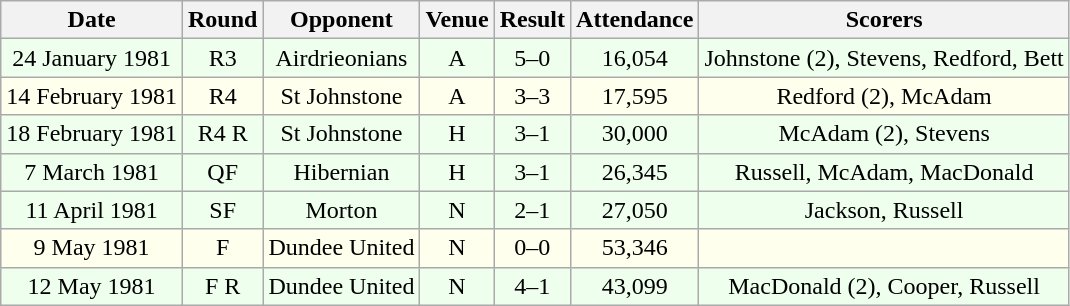<table class="wikitable sortable" style="font-size:100%; text-align:center">
<tr>
<th>Date</th>
<th>Round</th>
<th>Opponent</th>
<th>Venue</th>
<th>Result</th>
<th>Attendance</th>
<th>Scorers</th>
</tr>
<tr bgcolor = "#EEFFEE">
<td>24 January 1981</td>
<td>R3</td>
<td>Airdrieonians</td>
<td>A</td>
<td>5–0</td>
<td>16,054</td>
<td>Johnstone (2), Stevens, Redford, Bett</td>
</tr>
<tr bgcolor = "#FFFFEE">
<td>14 February 1981</td>
<td>R4</td>
<td>St Johnstone</td>
<td>A</td>
<td>3–3</td>
<td>17,595</td>
<td>Redford (2), McAdam</td>
</tr>
<tr bgcolor = "#EEFFEE">
<td>18 February 1981</td>
<td>R4 R</td>
<td>St Johnstone</td>
<td>H</td>
<td>3–1</td>
<td>30,000</td>
<td>McAdam (2), Stevens</td>
</tr>
<tr bgcolor = "#EEFFEE">
<td>7 March 1981</td>
<td>QF</td>
<td>Hibernian</td>
<td>H</td>
<td>3–1</td>
<td>26,345</td>
<td>Russell, McAdam, MacDonald</td>
</tr>
<tr bgcolor = "#EEFFEE">
<td>11 April 1981</td>
<td>SF</td>
<td>Morton</td>
<td>N</td>
<td>2–1</td>
<td>27,050</td>
<td>Jackson, Russell</td>
</tr>
<tr bgcolor = "#FFFFEE">
<td>9 May 1981</td>
<td>F</td>
<td>Dundee United</td>
<td>N</td>
<td>0–0</td>
<td>53,346</td>
<td></td>
</tr>
<tr bgcolor = "#EEFFEE">
<td>12 May 1981</td>
<td>F R</td>
<td>Dundee United</td>
<td>N</td>
<td>4–1</td>
<td>43,099</td>
<td>MacDonald (2), Cooper, Russell</td>
</tr>
</table>
